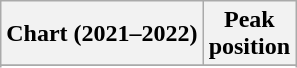<table class="wikitable sortable plainrowheaders" style="text-align:center">
<tr>
<th scope="col">Chart (2021–2022)</th>
<th scope="col">Peak<br>position</th>
</tr>
<tr>
</tr>
<tr>
</tr>
<tr>
</tr>
<tr>
</tr>
<tr>
</tr>
</table>
